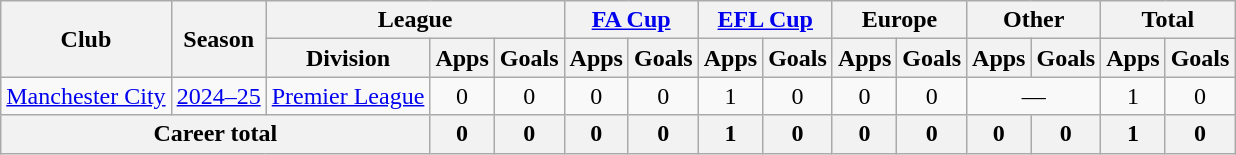<table class="wikitable" style="text-align:center;">
<tr>
<th rowspan="2">Club</th>
<th rowspan="2">Season</th>
<th colspan="3">League</th>
<th colspan="2"><a href='#'>FA Cup</a></th>
<th colspan="2"><a href='#'>EFL Cup</a></th>
<th colspan="2">Europe</th>
<th colspan="2">Other</th>
<th colspan="2">Total</th>
</tr>
<tr>
<th>Division</th>
<th>Apps</th>
<th>Goals</th>
<th>Apps</th>
<th>Goals</th>
<th>Apps</th>
<th>Goals</th>
<th>Apps</th>
<th>Goals</th>
<th>Apps</th>
<th>Goals</th>
<th>Apps</th>
<th>Goals</th>
</tr>
<tr>
<td><a href='#'>Manchester City</a></td>
<td><a href='#'>2024–25</a></td>
<td><a href='#'>Premier League</a></td>
<td>0</td>
<td>0</td>
<td>0</td>
<td>0</td>
<td>1</td>
<td>0</td>
<td>0</td>
<td>0</td>
<td colspan=2>—</td>
<td>1</td>
<td>0</td>
</tr>
<tr>
<th colspan="3">Career total</th>
<th>0</th>
<th>0</th>
<th>0</th>
<th>0</th>
<th>1</th>
<th>0</th>
<th>0</th>
<th>0</th>
<th>0</th>
<th>0</th>
<th>1</th>
<th>0</th>
</tr>
</table>
